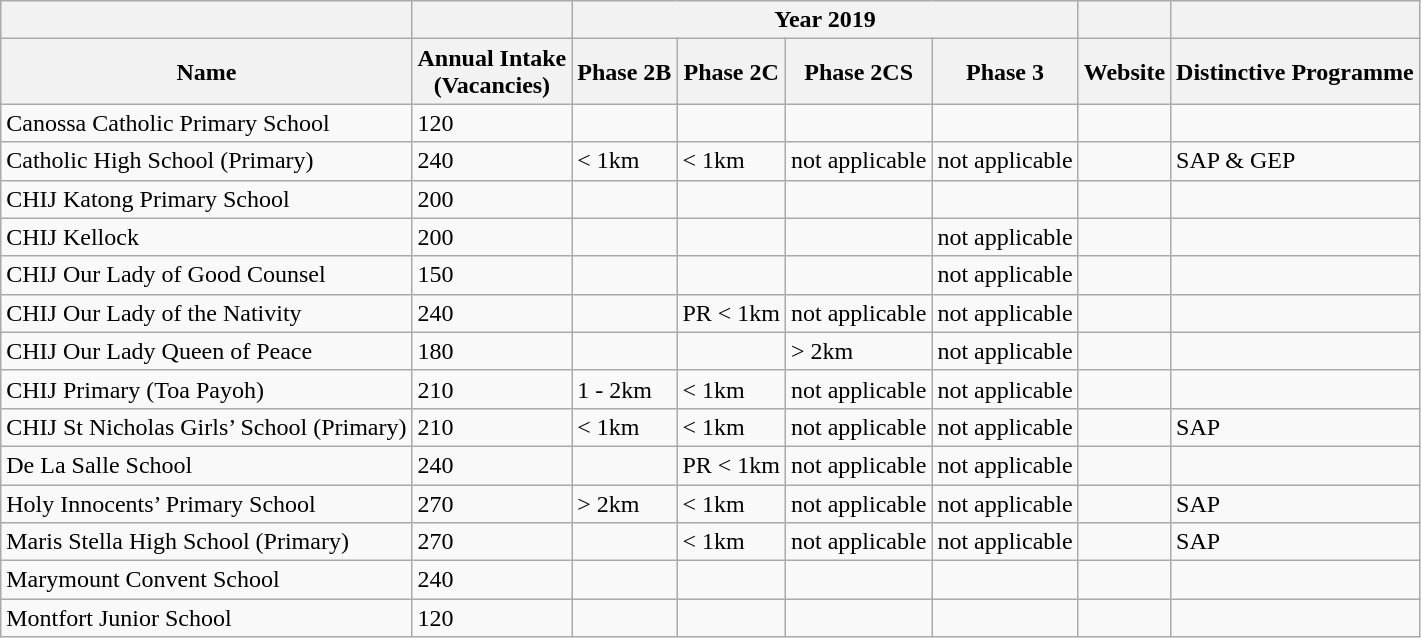<table class="wikitable sortable">
<tr>
<th></th>
<th></th>
<th colspan="4">Year 2019</th>
<th></th>
<th></th>
</tr>
<tr>
<th>Name</th>
<th>Annual Intake<br>(Vacancies)</th>
<th>Phase 2B</th>
<th>Phase 2C</th>
<th>Phase 2CS</th>
<th>Phase 3</th>
<th>Website</th>
<th>Distinctive Programme</th>
</tr>
<tr>
<td>Canossa Catholic Primary School</td>
<td>120</td>
<td></td>
<td></td>
<td></td>
<td></td>
<td></td>
<td></td>
</tr>
<tr>
<td>Catholic High School (Primary)</td>
<td>240</td>
<td>< 1km</td>
<td>< 1km</td>
<td>not applicable</td>
<td>not applicable</td>
<td></td>
<td>SAP & GEP</td>
</tr>
<tr>
<td>CHIJ Katong Primary School</td>
<td>200</td>
<td></td>
<td></td>
<td></td>
<td></td>
<td></td>
<td></td>
</tr>
<tr>
<td>CHIJ Kellock</td>
<td>200</td>
<td></td>
<td></td>
<td></td>
<td>not applicable</td>
<td></td>
<td></td>
</tr>
<tr>
<td>CHIJ Our Lady of Good Counsel</td>
<td>150</td>
<td></td>
<td></td>
<td></td>
<td>not applicable</td>
<td></td>
<td></td>
</tr>
<tr>
<td>CHIJ Our Lady of the Nativity</td>
<td>240</td>
<td></td>
<td>PR < 1km</td>
<td>not applicable</td>
<td>not applicable</td>
<td></td>
<td></td>
</tr>
<tr>
<td>CHIJ Our Lady Queen of Peace</td>
<td>180</td>
<td></td>
<td></td>
<td>> 2km</td>
<td>not applicable</td>
<td></td>
<td></td>
</tr>
<tr>
<td>CHIJ Primary (Toa Payoh)</td>
<td>210</td>
<td>1 - 2km</td>
<td>< 1km</td>
<td>not applicable</td>
<td>not applicable</td>
<td></td>
<td></td>
</tr>
<tr>
<td>CHIJ St Nicholas Girls’ School (Primary)</td>
<td>210</td>
<td>< 1km</td>
<td>< 1km</td>
<td>not applicable</td>
<td>not applicable</td>
<td></td>
<td>SAP</td>
</tr>
<tr>
<td>De La Salle School</td>
<td>240</td>
<td></td>
<td>PR < 1km</td>
<td>not applicable</td>
<td>not applicable</td>
<td></td>
<td></td>
</tr>
<tr>
<td>Holy Innocents’ Primary School</td>
<td>270</td>
<td>> 2km</td>
<td>< 1km</td>
<td>not applicable</td>
<td>not applicable</td>
<td></td>
<td>SAP</td>
</tr>
<tr>
<td>Maris Stella High School (Primary)</td>
<td>270</td>
<td></td>
<td>< 1km</td>
<td>not applicable</td>
<td>not applicable</td>
<td></td>
<td>SAP</td>
</tr>
<tr>
<td>Marymount Convent School</td>
<td>240</td>
<td></td>
<td></td>
<td></td>
<td></td>
<td></td>
<td></td>
</tr>
<tr>
<td>Montfort Junior School</td>
<td>120</td>
<td></td>
<td></td>
<td></td>
<td></td>
<td></td>
<td></td>
</tr>
</table>
